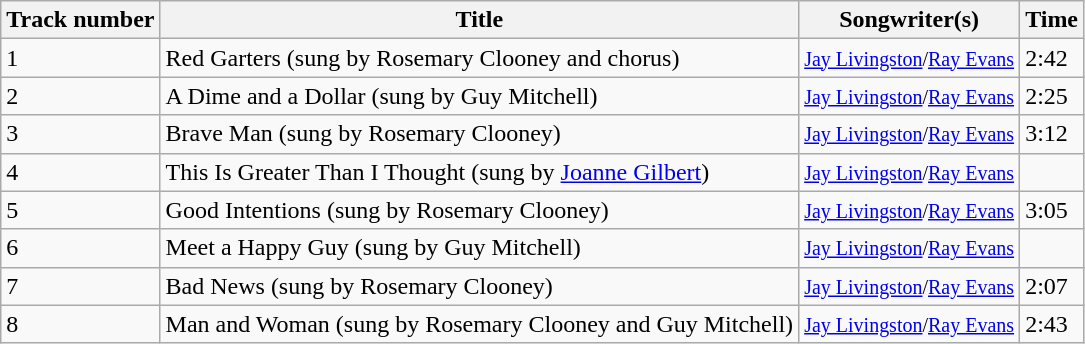<table class="wikitable">
<tr>
<th>Track number</th>
<th>Title</th>
<th>Songwriter(s)</th>
<th>Time</th>
</tr>
<tr>
<td>1</td>
<td>Red Garters (sung by Rosemary Clooney and chorus)</td>
<td><small><a href='#'>Jay Livingston</a>/<a href='#'>Ray Evans</a></small></td>
<td>2:42</td>
</tr>
<tr>
<td>2</td>
<td>A Dime and a Dollar (sung by Guy Mitchell)</td>
<td><small><a href='#'>Jay Livingston</a>/<a href='#'>Ray Evans</a></small></td>
<td>2:25</td>
</tr>
<tr>
<td>3</td>
<td>Brave Man (sung by Rosemary Clooney)</td>
<td><small><a href='#'>Jay Livingston</a>/<a href='#'>Ray Evans</a></small></td>
<td>3:12</td>
</tr>
<tr>
<td>4</td>
<td>This Is Greater Than I Thought (sung by <a href='#'>Joanne Gilbert</a>)</td>
<td><small><a href='#'>Jay Livingston</a>/<a href='#'>Ray Evans</a></small></td>
</tr>
<tr>
<td>5</td>
<td>Good Intentions (sung by Rosemary Clooney)</td>
<td><small><a href='#'>Jay Livingston</a>/<a href='#'>Ray Evans</a></small></td>
<td>3:05</td>
</tr>
<tr>
<td>6</td>
<td>Meet a Happy Guy (sung by Guy Mitchell)</td>
<td><small><a href='#'>Jay Livingston</a>/<a href='#'>Ray Evans</a></small></td>
</tr>
<tr>
<td>7</td>
<td>Bad News (sung by Rosemary Clooney)</td>
<td><small><a href='#'>Jay Livingston</a>/<a href='#'>Ray Evans</a></small></td>
<td>2:07</td>
</tr>
<tr>
<td>8</td>
<td>Man and Woman (sung by Rosemary Clooney and Guy Mitchell)</td>
<td><small><a href='#'>Jay Livingston</a>/<a href='#'>Ray Evans</a></small></td>
<td>2:43</td>
</tr>
</table>
